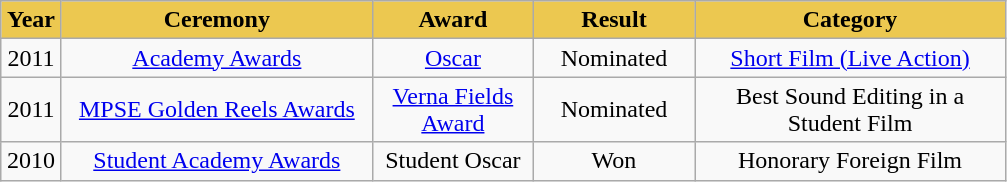<table class="wikitable" style="text-align: center;">
<tr>
<th style="width: 33px; background: #ecc850;">Year</th>
<th style="width: 200px; background: #ecc850;">Ceremony</th>
<th style="width: 100px; background: #ecc850;">Award</th>
<th style="width: 100px; background: #ecc850;">Result</th>
<th style="width: 200px; background: #ecc850;">Category</th>
</tr>
<tr>
<td>2011</td>
<td><a href='#'>Academy Awards</a></td>
<td><a href='#'>Oscar</a></td>
<td>Nominated</td>
<td><a href='#'>Short Film (Live Action)</a></td>
</tr>
<tr>
<td>2011</td>
<td><a href='#'>MPSE Golden Reels Awards</a></td>
<td><a href='#'>Verna Fields Award</a></td>
<td>Nominated</td>
<td>Best Sound Editing in a Student Film</td>
</tr>
<tr>
<td>2010</td>
<td><a href='#'>Student Academy Awards</a></td>
<td>Student Oscar</td>
<td>Won</td>
<td>Honorary Foreign Film</td>
</tr>
</table>
